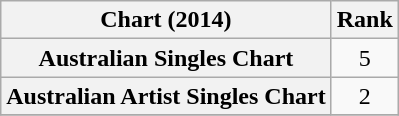<table class="wikitable sortable plainrowheaders" style="text-align:center">
<tr>
<th scope="col">Chart (2014)</th>
<th scope="col">Rank</th>
</tr>
<tr>
<th scope="row">Australian Singles Chart</th>
<td>5</td>
</tr>
<tr>
<th scope="row">Australian Artist Singles Chart</th>
<td>2</td>
</tr>
<tr>
</tr>
</table>
